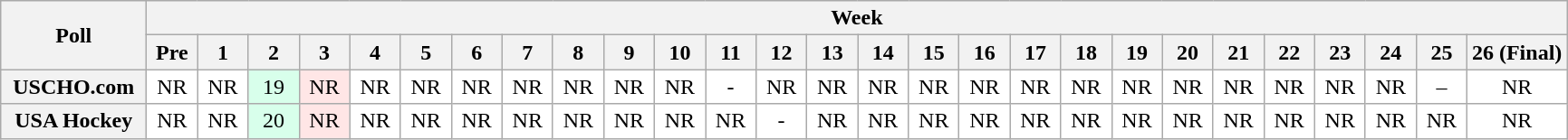<table class="wikitable" style="white-space:nowrap;">
<tr>
<th scope="col" width="100" rowspan="2">Poll</th>
<th colspan="28">Week</th>
</tr>
<tr>
<th scope="col" width="30">Pre</th>
<th scope="col" width="30">1</th>
<th scope="col" width="30">2</th>
<th scope="col" width="30">3</th>
<th scope="col" width="30">4</th>
<th scope="col" width="30">5</th>
<th scope="col" width="30">6</th>
<th scope="col" width="30">7</th>
<th scope="col" width="30">8</th>
<th scope="col" width="30">9</th>
<th scope="col" width="30">10</th>
<th scope="col" width="30">11</th>
<th scope="col" width="30">12</th>
<th scope="col" width="30">13</th>
<th scope="col" width="30">14</th>
<th scope="col" width="30">15</th>
<th scope="col" width="30">16</th>
<th scope="col" width="30">17</th>
<th scope="col" width="30">18</th>
<th scope="col" width="30">19</th>
<th scope="col" width="30">20</th>
<th scope="col" width="30">21</th>
<th scope="col" width="30">22</th>
<th scope="col" width="30">23</th>
<th scope="col" width="30">24</th>
<th scope="col" width="30">25</th>
<th scope="col" width="30">26 (Final)</th>
</tr>
<tr style="text-align:center;">
<th>USCHO.com</th>
<td bgcolor=FFFFFF>NR</td>
<td bgcolor=FFFFFF>NR</td>
<td bgcolor=D8FFEB>19</td>
<td bgcolor=FFE6E6>NR</td>
<td bgcolor=FFFFFF>NR</td>
<td bgcolor=FFFFFF>NR</td>
<td bgcolor=FFFFFF>NR</td>
<td bgcolor=FFFFFF>NR</td>
<td bgcolor=FFFFFF>NR</td>
<td bgcolor=FFFFFF>NR</td>
<td bgcolor=FFFFFF>NR</td>
<td bgcolor=FFFFFF>-</td>
<td bgcolor=FFFFFF>NR</td>
<td bgcolor=FFFFFF>NR</td>
<td bgcolor=FFFFFF>NR</td>
<td bgcolor=FFFFFF>NR</td>
<td bgcolor=FFFFFF>NR</td>
<td bgcolor=FFFFFF>NR</td>
<td bgcolor=FFFFFF>NR</td>
<td bgcolor=FFFFFF>NR</td>
<td bgcolor=FFFFFF>NR</td>
<td bgcolor=FFFFFF>NR</td>
<td bgcolor=FFFFFF>NR</td>
<td bgcolor=FFFFFF>NR</td>
<td bgcolor=FFFFFF>NR</td>
<td bgcolor=FFFFFF>–</td>
<td bgcolor=FFFFFF>NR</td>
</tr>
<tr style="text-align:center;">
<th>USA Hockey</th>
<td bgcolor=FFFFFF>NR</td>
<td bgcolor=FFFFFF>NR</td>
<td bgcolor=D8FFEB>20</td>
<td bgcolor=FFE6E6>NR</td>
<td bgcolor=FFFFFF>NR</td>
<td bgcolor=FFFFFF>NR</td>
<td bgcolor=FFFFFF>NR</td>
<td bgcolor=FFFFFF>NR</td>
<td bgcolor=FFFFFF>NR</td>
<td bgcolor=FFFFFF>NR</td>
<td bgcolor=FFFFFF>NR</td>
<td bgcolor=FFFFFF>NR</td>
<td bgcolor=FFFFFF>-</td>
<td bgcolor=FFFFFF>NR</td>
<td bgcolor=FFFFFF>NR</td>
<td bgcolor=FFFFFF>NR</td>
<td bgcolor=FFFFFF>NR</td>
<td bgcolor=FFFFFF>NR</td>
<td bgcolor=FFFFFF>NR</td>
<td bgcolor=FFFFFF>NR</td>
<td bgcolor=FFFFFF>NR</td>
<td bgcolor=FFFFFF>NR</td>
<td bgcolor=FFFFFF>NR</td>
<td bgcolor=FFFFFF>NR</td>
<td bgcolor=FFFFFF>NR</td>
<td bgcolor=FFFFFF>NR</td>
<td bgcolor=FFFFFF>NR</td>
</tr>
</table>
